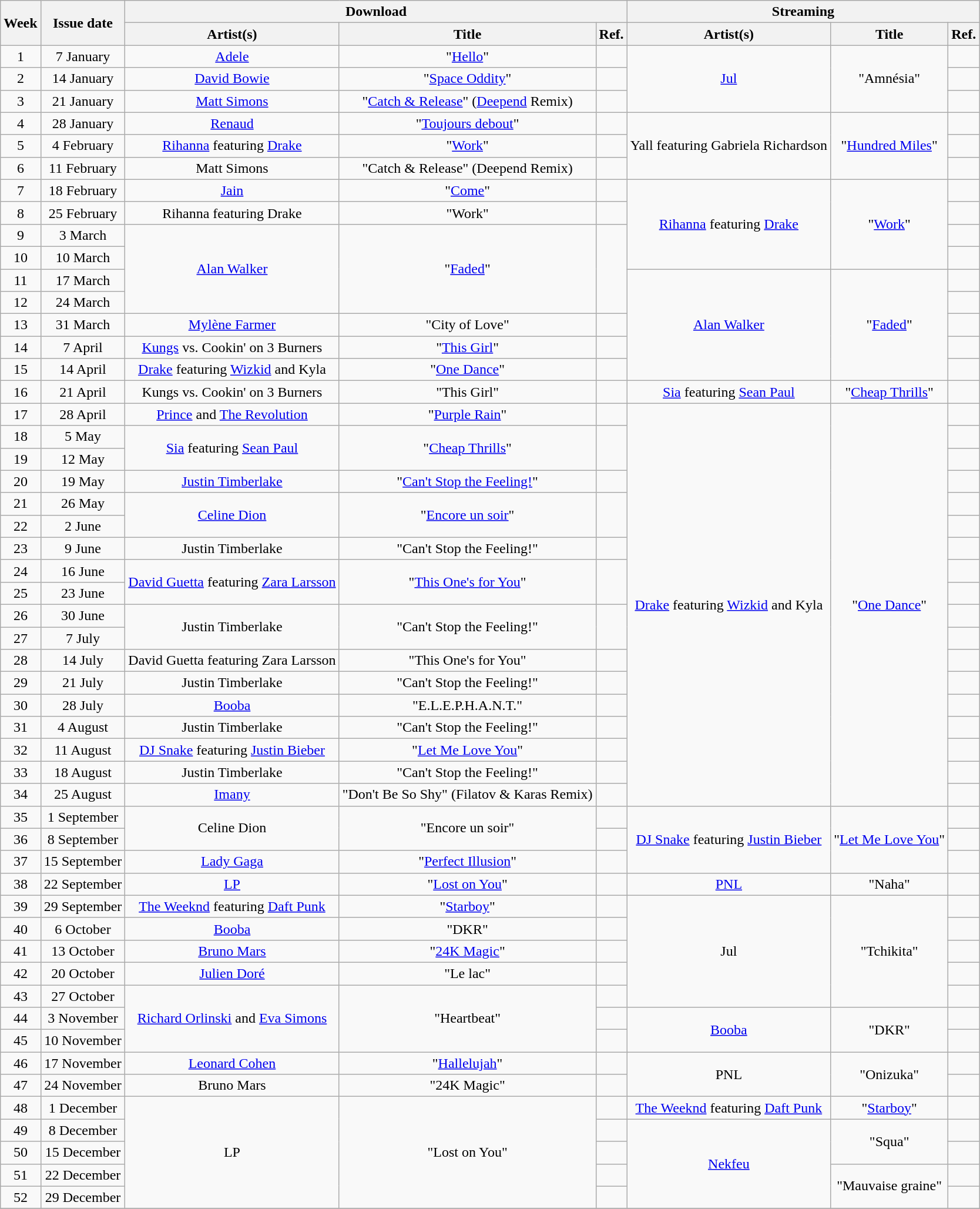<table class="wikitable" style="text-align:center;">
<tr>
<th rowspan="2">Week</th>
<th rowspan="2">Issue date</th>
<th colspan="3">Download</th>
<th colspan="3">Streaming</th>
</tr>
<tr>
<th>Artist(s)</th>
<th>Title</th>
<th>Ref.</th>
<th>Artist(s)</th>
<th>Title</th>
<th>Ref.</th>
</tr>
<tr>
<td>1</td>
<td>7 January</td>
<td><a href='#'>Adele</a></td>
<td>"<a href='#'>Hello</a>"</td>
<td></td>
<td rowspan="3"><a href='#'>Jul</a></td>
<td rowspan="3">"Amnésia"</td>
<td></td>
</tr>
<tr>
<td>2</td>
<td>14 January</td>
<td><a href='#'>David Bowie</a></td>
<td>"<a href='#'>Space Oddity</a>"</td>
<td></td>
<td></td>
</tr>
<tr>
<td>3</td>
<td>21 January</td>
<td><a href='#'>Matt Simons</a></td>
<td>"<a href='#'>Catch & Release</a>" (<a href='#'>Deepend</a> Remix)</td>
<td></td>
<td></td>
</tr>
<tr>
<td>4</td>
<td>28 January</td>
<td><a href='#'>Renaud</a></td>
<td>"<a href='#'>Toujours debout</a>"</td>
<td></td>
<td rowspan="3">Yall featuring Gabriela Richardson</td>
<td rowspan="3">"<a href='#'>Hundred Miles</a>"</td>
<td></td>
</tr>
<tr>
<td>5</td>
<td>4 February</td>
<td><a href='#'>Rihanna</a> featuring <a href='#'>Drake</a></td>
<td>"<a href='#'>Work</a>"</td>
<td></td>
<td></td>
</tr>
<tr>
<td>6</td>
<td>11 February</td>
<td>Matt Simons</td>
<td>"Catch & Release" (Deepend Remix)</td>
<td></td>
<td></td>
</tr>
<tr>
<td>7</td>
<td>18 February</td>
<td><a href='#'>Jain</a></td>
<td>"<a href='#'>Come</a>"</td>
<td></td>
<td rowspan="4"><a href='#'>Rihanna</a> featuring <a href='#'>Drake</a></td>
<td rowspan="4">"<a href='#'>Work</a>"</td>
<td></td>
</tr>
<tr>
<td>8</td>
<td>25 February</td>
<td>Rihanna featuring Drake</td>
<td>"Work"</td>
<td></td>
<td></td>
</tr>
<tr>
<td>9</td>
<td>3 March</td>
<td rowspan="4"><a href='#'>Alan Walker</a></td>
<td rowspan="4">"<a href='#'>Faded</a>"</td>
<td rowspan="4"></td>
<td></td>
</tr>
<tr>
<td>10</td>
<td>10 March</td>
<td></td>
</tr>
<tr>
<td>11</td>
<td>17 March</td>
<td rowspan="5"><a href='#'>Alan Walker</a></td>
<td rowspan="5">"<a href='#'>Faded</a>"</td>
<td></td>
</tr>
<tr>
<td>12</td>
<td>24 March</td>
<td></td>
</tr>
<tr>
<td>13</td>
<td>31 March</td>
<td><a href='#'>Mylène Farmer</a></td>
<td>"City of Love"</td>
<td></td>
<td></td>
</tr>
<tr>
<td>14</td>
<td>7 April</td>
<td><a href='#'>Kungs</a> vs. Cookin' on 3 Burners</td>
<td>"<a href='#'>This Girl</a>"</td>
<td></td>
<td></td>
</tr>
<tr>
<td>15</td>
<td>14 April</td>
<td><a href='#'>Drake</a> featuring <a href='#'>Wizkid</a> and Kyla</td>
<td>"<a href='#'>One Dance</a>"</td>
<td></td>
<td></td>
</tr>
<tr>
<td>16</td>
<td>21 April</td>
<td>Kungs vs. Cookin' on 3 Burners</td>
<td>"This Girl"</td>
<td></td>
<td><a href='#'>Sia</a> featuring <a href='#'>Sean Paul</a></td>
<td>"<a href='#'>Cheap Thrills</a>"</td>
<td></td>
</tr>
<tr>
<td>17</td>
<td>28 April</td>
<td><a href='#'>Prince</a> and <a href='#'>The Revolution</a></td>
<td>"<a href='#'>Purple Rain</a>"</td>
<td></td>
<td rowspan="18"><a href='#'>Drake</a> featuring <a href='#'>Wizkid</a> and Kyla</td>
<td rowspan="18">"<a href='#'>One Dance</a>"</td>
<td></td>
</tr>
<tr>
<td>18</td>
<td>5 May</td>
<td rowspan="2"><a href='#'>Sia</a> featuring <a href='#'>Sean Paul</a></td>
<td rowspan="2">"<a href='#'>Cheap Thrills</a>"</td>
<td rowspan="2"></td>
<td></td>
</tr>
<tr>
<td>19</td>
<td>12 May</td>
<td></td>
</tr>
<tr>
<td>20</td>
<td>19 May</td>
<td><a href='#'>Justin Timberlake</a></td>
<td>"<a href='#'>Can't Stop the Feeling!</a>"</td>
<td></td>
<td></td>
</tr>
<tr>
<td>21</td>
<td>26 May</td>
<td rowspan="2"><a href='#'>Celine Dion</a></td>
<td rowspan="2">"<a href='#'>Encore un soir</a>"</td>
<td rowspan="2"></td>
<td></td>
</tr>
<tr>
<td>22</td>
<td>2 June</td>
<td></td>
</tr>
<tr>
<td>23</td>
<td>9 June</td>
<td>Justin Timberlake</td>
<td>"Can't Stop the Feeling!"</td>
<td></td>
<td></td>
</tr>
<tr>
<td>24</td>
<td>16 June</td>
<td rowspan="2"><a href='#'>David Guetta</a> featuring <a href='#'>Zara Larsson</a></td>
<td rowspan="2">"<a href='#'>This One's for You</a>"</td>
<td rowspan="2"></td>
<td></td>
</tr>
<tr>
<td>25</td>
<td>23 June</td>
<td></td>
</tr>
<tr>
<td>26</td>
<td>30 June</td>
<td rowspan="2">Justin Timberlake</td>
<td rowspan="2">"Can't Stop the Feeling!"</td>
<td rowspan="2"></td>
<td></td>
</tr>
<tr>
<td>27</td>
<td>7 July</td>
<td></td>
</tr>
<tr>
<td>28</td>
<td>14 July</td>
<td>David Guetta featuring Zara Larsson</td>
<td>"This One's for You"</td>
<td></td>
<td></td>
</tr>
<tr>
<td>29</td>
<td>21 July</td>
<td>Justin Timberlake</td>
<td>"Can't Stop the Feeling!"</td>
<td></td>
<td></td>
</tr>
<tr>
<td>30</td>
<td>28 July</td>
<td><a href='#'>Booba</a></td>
<td>"E.L.E.P.H.A.N.T."</td>
<td></td>
<td></td>
</tr>
<tr>
<td>31</td>
<td>4 August</td>
<td>Justin Timberlake</td>
<td>"Can't Stop the Feeling!"</td>
<td></td>
<td></td>
</tr>
<tr>
<td>32</td>
<td>11 August</td>
<td><a href='#'>DJ Snake</a> featuring <a href='#'>Justin Bieber</a></td>
<td>"<a href='#'>Let Me Love You</a>"</td>
<td></td>
<td></td>
</tr>
<tr>
<td>33</td>
<td>18 August</td>
<td>Justin Timberlake</td>
<td>"Can't Stop the Feeling!"</td>
<td></td>
<td></td>
</tr>
<tr>
<td>34</td>
<td>25 August</td>
<td><a href='#'>Imany</a></td>
<td>"Don't Be So Shy" (Filatov & Karas Remix)</td>
<td></td>
<td></td>
</tr>
<tr>
<td>35</td>
<td>1 September</td>
<td rowspan="2">Celine Dion</td>
<td rowspan="2">"Encore un soir"</td>
<td></td>
<td rowspan="3"><a href='#'>DJ Snake</a> featuring <a href='#'>Justin Bieber</a></td>
<td rowspan="3">"<a href='#'>Let Me Love You</a>"</td>
<td></td>
</tr>
<tr>
<td>36</td>
<td>8 September</td>
<td></td>
<td></td>
</tr>
<tr>
<td>37</td>
<td>15 September</td>
<td><a href='#'>Lady Gaga</a></td>
<td>"<a href='#'>Perfect Illusion</a>"</td>
<td></td>
<td></td>
</tr>
<tr>
<td>38</td>
<td>22 September</td>
<td><a href='#'>LP</a></td>
<td>"<a href='#'>Lost on You</a>"</td>
<td></td>
<td><a href='#'>PNL</a></td>
<td>"Naha"</td>
<td></td>
</tr>
<tr>
<td>39</td>
<td>29 September</td>
<td><a href='#'>The Weeknd</a> featuring <a href='#'>Daft Punk</a></td>
<td>"<a href='#'>Starboy</a>"</td>
<td></td>
<td rowspan="5">Jul</td>
<td rowspan="5">"Tchikita"</td>
<td></td>
</tr>
<tr>
<td>40</td>
<td>6 October</td>
<td><a href='#'>Booba</a></td>
<td>"DKR"</td>
<td></td>
<td></td>
</tr>
<tr>
<td>41</td>
<td>13 October</td>
<td><a href='#'>Bruno Mars</a></td>
<td>"<a href='#'>24K Magic</a>"</td>
<td></td>
<td></td>
</tr>
<tr>
<td>42</td>
<td>20 October</td>
<td><a href='#'>Julien Doré</a></td>
<td>"Le lac"</td>
<td></td>
<td></td>
</tr>
<tr>
<td>43</td>
<td>27 October</td>
<td rowspan="3"><a href='#'>Richard Orlinski</a> and <a href='#'>Eva Simons</a></td>
<td rowspan="3">"Heartbeat"</td>
<td></td>
<td></td>
</tr>
<tr>
<td>44</td>
<td>3 November</td>
<td></td>
<td rowspan="2"><a href='#'>Booba</a></td>
<td rowspan="2">"DKR"</td>
<td></td>
</tr>
<tr>
<td>45</td>
<td>10 November</td>
<td></td>
<td></td>
</tr>
<tr>
<td>46</td>
<td>17 November</td>
<td><a href='#'>Leonard Cohen</a></td>
<td>"<a href='#'>Hallelujah</a>"</td>
<td></td>
<td rowspan="2">PNL</td>
<td rowspan="2">"Onizuka"</td>
<td></td>
</tr>
<tr>
<td>47</td>
<td>24 November</td>
<td>Bruno Mars</td>
<td>"24K Magic"</td>
<td></td>
<td></td>
</tr>
<tr>
<td>48</td>
<td>1 December</td>
<td rowspan="5">LP</td>
<td rowspan="5">"Lost on You"</td>
<td></td>
<td><a href='#'>The Weeknd</a> featuring <a href='#'>Daft Punk</a></td>
<td>"<a href='#'>Starboy</a>"</td>
<td></td>
</tr>
<tr>
<td>49</td>
<td>8 December</td>
<td></td>
<td rowspan="4"><a href='#'>Nekfeu</a></td>
<td rowspan="2">"Squa"</td>
<td></td>
</tr>
<tr>
<td>50</td>
<td>15 December</td>
<td></td>
<td></td>
</tr>
<tr>
<td>51</td>
<td>22 December</td>
<td></td>
<td rowspan="2">"Mauvaise graine"</td>
<td></td>
</tr>
<tr>
<td>52</td>
<td>29 December</td>
<td></td>
<td></td>
</tr>
<tr>
</tr>
</table>
